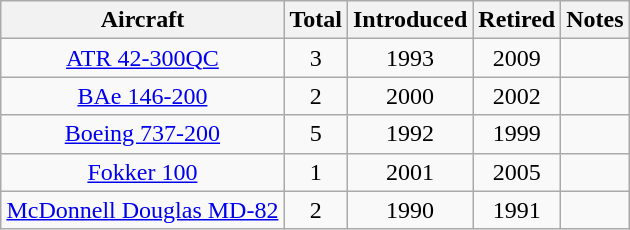<table class="wikitable" style="margin:0.5em auto; text-align:center">
<tr>
<th>Aircraft</th>
<th>Total</th>
<th>Introduced</th>
<th>Retired</th>
<th>Notes</th>
</tr>
<tr>
<td><a href='#'>ATR 42-300QC</a></td>
<td>3</td>
<td>1993</td>
<td>2009</td>
<td></td>
</tr>
<tr>
<td><a href='#'>BAe 146-200</a></td>
<td>2</td>
<td>2000</td>
<td>2002</td>
<td></td>
</tr>
<tr>
<td><a href='#'>Boeing 737-200</a></td>
<td>5</td>
<td>1992</td>
<td>1999</td>
<td></td>
</tr>
<tr>
<td><a href='#'>Fokker 100</a></td>
<td>1</td>
<td>2001</td>
<td>2005</td>
<td></td>
</tr>
<tr>
<td><a href='#'>McDonnell Douglas MD-82</a></td>
<td>2</td>
<td>1990</td>
<td>1991</td>
<td></td>
</tr>
</table>
